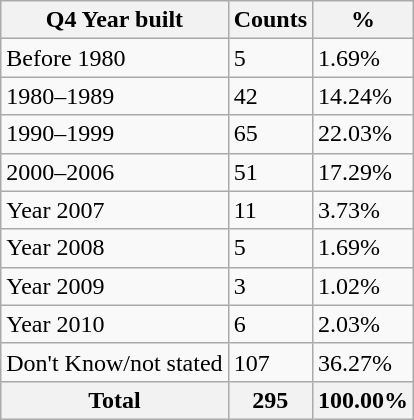<table class="wikitable sortable">
<tr>
<th>Q4 Year built</th>
<th>Counts</th>
<th>%</th>
</tr>
<tr>
<td>Before 1980</td>
<td>5</td>
<td>1.69%</td>
</tr>
<tr>
<td>1980–1989</td>
<td>42</td>
<td>14.24%</td>
</tr>
<tr>
<td>1990–1999</td>
<td>65</td>
<td>22.03%</td>
</tr>
<tr>
<td>2000–2006</td>
<td>51</td>
<td>17.29%</td>
</tr>
<tr>
<td>Year 2007</td>
<td>11</td>
<td>3.73%</td>
</tr>
<tr>
<td>Year 2008</td>
<td>5</td>
<td>1.69%</td>
</tr>
<tr>
<td>Year 2009</td>
<td>3</td>
<td>1.02%</td>
</tr>
<tr>
<td>Year 2010</td>
<td>6</td>
<td>2.03%</td>
</tr>
<tr>
<td>Don't Know/not stated</td>
<td>107</td>
<td>36.27%</td>
</tr>
<tr>
<th>Total</th>
<th>295</th>
<th>100.00%</th>
</tr>
</table>
